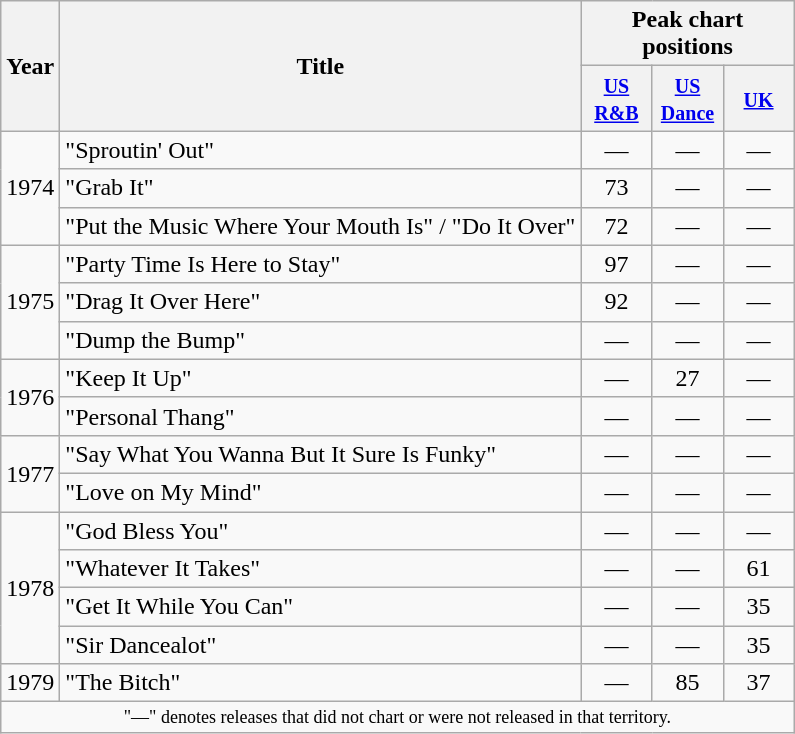<table class="wikitable">
<tr>
<th scope="col" rowspan="2">Year</th>
<th scope="col" rowspan="2">Title</th>
<th scope="col" colspan="3">Peak chart positions</th>
</tr>
<tr>
<th style="width:40px;"><small><a href='#'>US R&B</a></small><br></th>
<th style="width:40px;"><small><a href='#'>US Dance</a></small><br></th>
<th style="width:40px;"><small><a href='#'>UK</a></small><br></th>
</tr>
<tr>
<td rowspan="3">1974</td>
<td>"Sproutin' Out"</td>
<td align=center>―</td>
<td align=center>―</td>
<td align=center>―</td>
</tr>
<tr>
<td>"Grab It"</td>
<td align=center>73</td>
<td align=center>―</td>
<td align=center>―</td>
</tr>
<tr>
<td>"Put the Music Where Your Mouth Is" / "Do It Over"</td>
<td align=center>72</td>
<td align=center>―</td>
<td align=center>―</td>
</tr>
<tr>
<td rowspan="3">1975</td>
<td>"Party Time Is Here to Stay"</td>
<td align=center>97</td>
<td align=center>―</td>
<td align=center>―</td>
</tr>
<tr>
<td>"Drag It Over Here"</td>
<td align=center>92</td>
<td align=center>―</td>
<td align=center>―</td>
</tr>
<tr>
<td>"Dump the Bump"</td>
<td align=center>―</td>
<td align=center>―</td>
<td align=center>―</td>
</tr>
<tr>
<td rowspan="2">1976</td>
<td>"Keep It Up"</td>
<td align=center>―</td>
<td align=center>27</td>
<td align=center>―</td>
</tr>
<tr>
<td>"Personal Thang"</td>
<td align=center>―</td>
<td align=center>―</td>
<td align=center>―</td>
</tr>
<tr>
<td rowspan="2">1977</td>
<td>"Say What You Wanna But It Sure Is Funky"</td>
<td align=center>―</td>
<td align=center>―</td>
<td align=center>―</td>
</tr>
<tr>
<td>"Love on My Mind"</td>
<td align=center>―</td>
<td align=center>―</td>
<td align=center>―</td>
</tr>
<tr>
<td rowspan="4">1978</td>
<td>"God Bless You"</td>
<td align=center>―</td>
<td align=center>―</td>
<td align=center>―</td>
</tr>
<tr>
<td>"Whatever It Takes"</td>
<td align=center>―</td>
<td align=center>―</td>
<td align=center>61</td>
</tr>
<tr>
<td>"Get It While You Can"</td>
<td align=center>―</td>
<td align=center>―</td>
<td align=center>35</td>
</tr>
<tr>
<td>"Sir Dancealot"</td>
<td align=center>―</td>
<td align=center>―</td>
<td align=center>35</td>
</tr>
<tr>
<td rowspan="1">1979</td>
<td>"The Bitch"</td>
<td align=center>―</td>
<td align=center>85</td>
<td align=center>37</td>
</tr>
<tr>
<td colspan="6" style="text-align:center; font-size:9pt;">"—" denotes releases that did not chart or were not released in that territory.</td>
</tr>
</table>
